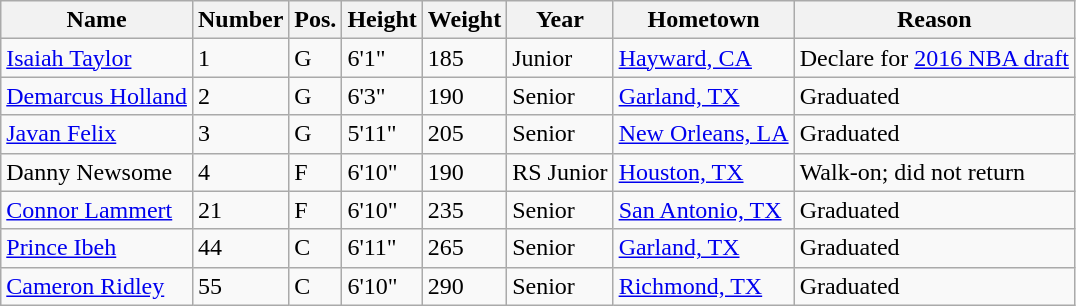<table class="wikitable sortable" border="1">
<tr>
<th>Name</th>
<th>Number</th>
<th>Pos.</th>
<th>Height</th>
<th>Weight</th>
<th>Year</th>
<th>Hometown</th>
<th class="unsortable">Reason</th>
</tr>
<tr>
<td><a href='#'>Isaiah Taylor</a></td>
<td>1</td>
<td>G</td>
<td>6'1"</td>
<td>185</td>
<td>Junior</td>
<td><a href='#'>Hayward, CA</a></td>
<td>Declare for <a href='#'>2016 NBA draft</a></td>
</tr>
<tr>
<td><a href='#'>Demarcus Holland</a></td>
<td>2</td>
<td>G</td>
<td>6'3"</td>
<td>190</td>
<td>Senior</td>
<td><a href='#'>Garland, TX</a></td>
<td>Graduated</td>
</tr>
<tr>
<td><a href='#'>Javan Felix</a></td>
<td>3</td>
<td>G</td>
<td>5'11"</td>
<td>205</td>
<td>Senior</td>
<td><a href='#'>New Orleans, LA</a></td>
<td>Graduated</td>
</tr>
<tr>
<td>Danny Newsome</td>
<td>4</td>
<td>F</td>
<td>6'10"</td>
<td>190</td>
<td>RS Junior</td>
<td><a href='#'>Houston, TX</a></td>
<td>Walk-on; did not return</td>
</tr>
<tr>
<td><a href='#'>Connor Lammert</a></td>
<td>21</td>
<td>F</td>
<td>6'10"</td>
<td>235</td>
<td>Senior</td>
<td><a href='#'>San Antonio, TX</a></td>
<td>Graduated</td>
</tr>
<tr>
<td><a href='#'>Prince Ibeh</a></td>
<td>44</td>
<td>C</td>
<td>6'11"</td>
<td>265</td>
<td>Senior</td>
<td><a href='#'>Garland, TX</a></td>
<td>Graduated</td>
</tr>
<tr>
<td><a href='#'>Cameron Ridley</a></td>
<td>55</td>
<td>C</td>
<td>6'10"</td>
<td>290</td>
<td>Senior</td>
<td><a href='#'>Richmond, TX</a></td>
<td>Graduated</td>
</tr>
</table>
